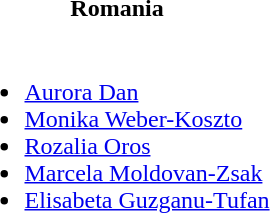<table>
<tr>
<th>Romania</th>
</tr>
<tr>
<td><br><ul><li><a href='#'>Aurora Dan</a></li><li><a href='#'>Monika Weber-Koszto</a></li><li><a href='#'>Rozalia Oros</a></li><li><a href='#'>Marcela Moldovan-Zsak</a></li><li><a href='#'>Elisabeta Guzganu-Tufan</a></li></ul></td>
</tr>
</table>
